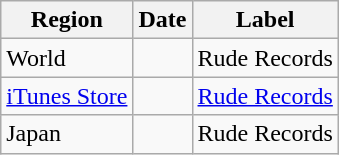<table class="wikitable sortable">
<tr>
<th>Region</th>
<th>Date</th>
<th>Label</th>
</tr>
<tr>
<td>World</td>
<td></td>
<td>Rude Records</td>
</tr>
<tr>
<td><a href='#'>iTunes Store</a></td>
<td></td>
<td><a href='#'>Rude Records</a></td>
</tr>
<tr>
<td>Japan</td>
<td></td>
<td>Rude Records</td>
</tr>
</table>
